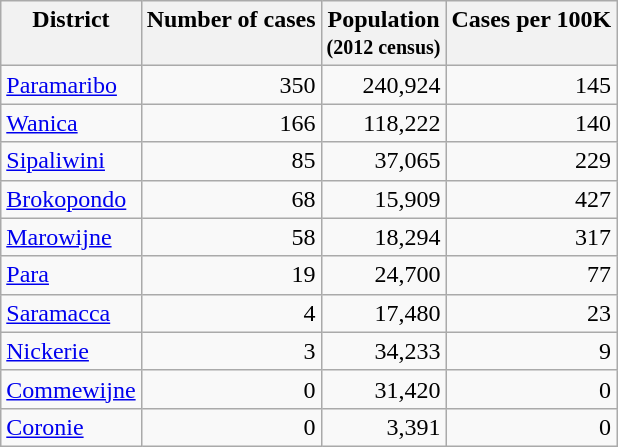<table class="wikitable">
<tr>
<th valign=top>District</th>
<th valign=top>Number of cases</th>
<th valign=top>Population<br><small>(2012 census)</small></th>
<th valign=top>Cases per 100K</th>
</tr>
<tr>
<td><a href='#'>Paramaribo</a></td>
<td align=right>350</td>
<td align=right>240,924</td>
<td align=right>145</td>
</tr>
<tr>
<td><a href='#'>Wanica</a></td>
<td align=right>166</td>
<td align=right>118,222</td>
<td align=right>140</td>
</tr>
<tr>
<td><a href='#'>Sipaliwini</a></td>
<td align=right>85</td>
<td align=right>37,065</td>
<td align=right>229</td>
</tr>
<tr>
<td><a href='#'>Brokopondo</a></td>
<td align=right>68</td>
<td align=right>15,909</td>
<td align=right>427</td>
</tr>
<tr>
<td><a href='#'>Marowijne</a></td>
<td align=right>58</td>
<td align=right>18,294</td>
<td align=right>317</td>
</tr>
<tr>
<td><a href='#'>Para</a></td>
<td align=right>19</td>
<td align=right>24,700</td>
<td align=right>77</td>
</tr>
<tr>
<td><a href='#'>Saramacca</a></td>
<td align=right>4</td>
<td align=right>17,480</td>
<td align=right>23</td>
</tr>
<tr>
<td><a href='#'>Nickerie</a></td>
<td align=right>3</td>
<td align=right>34,233</td>
<td align=right>9</td>
</tr>
<tr>
<td><a href='#'>Commewijne</a></td>
<td align=right>0</td>
<td align=right>31,420</td>
<td align=right>0</td>
</tr>
<tr>
<td><a href='#'>Coronie</a></td>
<td align=right>0</td>
<td align=right>3,391</td>
<td align=right>0</td>
</tr>
</table>
